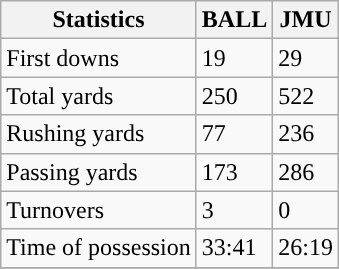<table class="wikitable" style="float: left;">
<tr>
<th>Statistics</th>
<th>BALL</th>
<th>JMU</th>
</tr>
<tr>
<td>First downs</td>
<td>19</td>
<td>29</td>
</tr>
<tr>
<td>Total yards</td>
<td>250</td>
<td>522</td>
</tr>
<tr>
<td>Rushing yards</td>
<td>77</td>
<td>236</td>
</tr>
<tr>
<td>Passing yards</td>
<td>173</td>
<td>286</td>
</tr>
<tr>
<td>Turnovers</td>
<td>3</td>
<td>0</td>
</tr>
<tr>
<td>Time of possession</td>
<td>33:41</td>
<td>26:19</td>
</tr>
<tr>
</tr>
</table>
